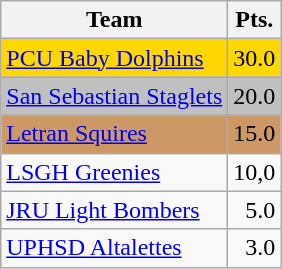<table class="wikitable" align="center"|>
<tr>
<th>Team</th>
<th>Pts.</th>
</tr>
<tr bgcolor="gold">
<td align="left"><a href='#'>PCU Baby Dolphins</a></td>
<td align=right>30.0</td>
</tr>
<tr bgcolor="silver">
<td align="left"><a href='#'>San Sebastian Staglets</a></td>
<td align=right>20.0</td>
</tr>
<tr bgcolor="cc9966">
<td align="left"><a href='#'>Letran Squires</a></td>
<td align=right>15.0</td>
</tr>
<tr>
<td align="left"><a href='#'>LSGH Greenies</a></td>
<td align=right>10,0</td>
</tr>
<tr>
<td align="left"><a href='#'>JRU Light Bombers</a></td>
<td align=right>5.0</td>
</tr>
<tr>
<td align="left"><a href='#'>UPHSD Altalettes</a></td>
<td align=right>3.0</td>
</tr>
</table>
